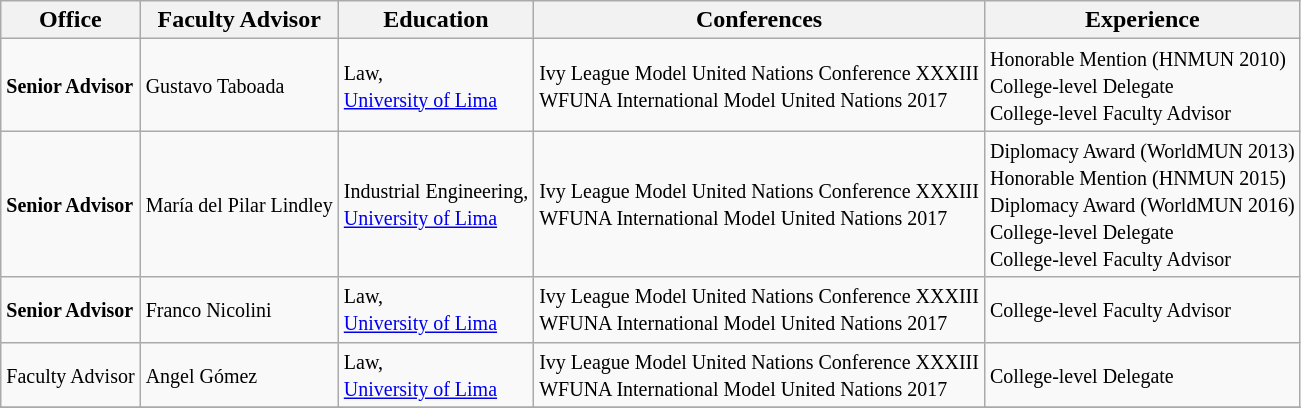<table class="wikitable sortable" style="text-align:left">
<tr>
<th>Office</th>
<th>Faculty Advisor</th>
<th>Education</th>
<th>Conferences</th>
<th>Experience</th>
</tr>
<tr>
<td><small><strong>Senior Advisor</strong></small></td>
<td><small>Gustavo Taboada</small></td>
<td><small>Law,<br>  <a href='#'>University of Lima</a></small></td>
<td><small>Ivy League Model United Nations Conference XXXIII<br> WFUNA International Model United Nations 2017</small></td>
<td><small>Honorable Mention (HNMUN 2010)<br>College-level Delegate<br>College-level Faculty Advisor</small></td>
</tr>
<tr>
<td><small><strong>Senior Advisor</strong></small></td>
<td><small>María del Pilar Lindley</small></td>
<td><small>Industrial Engineering,<br>  <a href='#'>University of Lima</a></small></td>
<td><small>Ivy League Model United Nations Conference XXXIII<br> WFUNA International Model United Nations 2017</small></td>
<td><small>Diplomacy Award (WorldMUN 2013)<br>Honorable Mention (HNMUN 2015)<br>Diplomacy Award (WorldMUN 2016)<br>College-level Delegate<br>College-level Faculty Advisor</small></td>
</tr>
<tr>
<td><small><strong>Senior Advisor</strong></small></td>
<td><small>Franco Nicolini</small></td>
<td><small>Law,<br>  <a href='#'>University of Lima</a></small></td>
<td><small>Ivy League Model United Nations Conference XXXIII<br> WFUNA International Model United Nations 2017</small></td>
<td><small>College-level Faculty Advisor</small></td>
</tr>
<tr>
<td><small>Faculty Advisor</small></td>
<td><small>Angel Gómez</small></td>
<td><small>Law,<br>  <a href='#'>University of Lima</a></small></td>
<td><small>Ivy League Model United Nations Conference XXXIII<br> WFUNA International Model United Nations 2017</small></td>
<td><small>College-level Delegate</small></td>
</tr>
<tr>
</tr>
</table>
